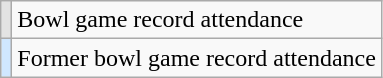<table class="wikitable">
<tr>
<td style="text-align:center; background:#e3e3e3;"></td>
<td>Bowl game record attendance</td>
</tr>
<tr>
<td style="text-align:center; background:#d0e7ff;"></td>
<td>Former bowl game record attendance</td>
</tr>
</table>
